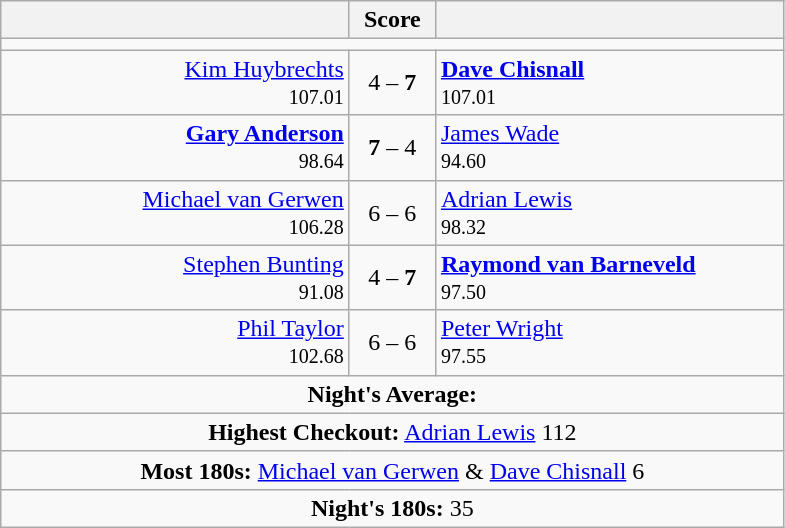<table class=wikitable style="text-align:center">
<tr>
<th width=225></th>
<th width=50>Score</th>
<th width=225></th>
</tr>
<tr align=centre>
<td colspan="3"></td>
</tr>
<tr align=left>
<td align=right><a href='#'>Kim Huybrechts</a>  <br><small><span>107.01</span></small></td>
<td align=center>4 – <strong>7</strong></td>
<td> <strong><a href='#'>Dave Chisnall</a></strong> <br><small><span>107.01</span></small></td>
</tr>
<tr align=left>
<td align=right><strong><a href='#'>Gary Anderson</a></strong>  <br><small><span>98.64</span></small></td>
<td align=center><strong>7</strong> – 4</td>
<td> <a href='#'>James Wade</a> <br><small><span>94.60</span></small></td>
</tr>
<tr align=left>
<td align=right><a href='#'>Michael van Gerwen</a>  <br><small><span>106.28</span></small></td>
<td align=center>6 – 6</td>
<td> <a href='#'>Adrian Lewis</a> <br><small><span>98.32</span></small></td>
</tr>
<tr align=left>
<td align=right><a href='#'>Stephen Bunting</a>  <br><small><span>91.08</span></small></td>
<td align=center>4 – <strong>7</strong></td>
<td> <strong><a href='#'>Raymond van Barneveld</a></strong> <br><small><span>97.50</span></small></td>
</tr>
<tr align=left>
<td align=right><a href='#'>Phil Taylor</a>  <br><small><span>102.68</span></small></td>
<td align=center>6 – 6</td>
<td> <a href='#'>Peter Wright</a> <br><small><span>97.55</span></small></td>
</tr>
<tr align=center>
<td colspan="3"><strong>Night's Average:</strong> </td>
</tr>
<tr align=center>
<td colspan="3"><strong>Highest Checkout:</strong>  <a href='#'>Adrian Lewis</a> 112</td>
</tr>
<tr align=center>
<td colspan="3"><strong>Most 180s:</strong>  <a href='#'>Michael van Gerwen</a> &  <a href='#'>Dave Chisnall</a> 6</td>
</tr>
<tr align=center>
<td colspan="3"><strong>Night's 180s:</strong> 35</td>
</tr>
</table>
